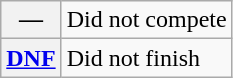<table class="wikitable">
<tr>
<th scope="row">—</th>
<td>Did not compete</td>
</tr>
<tr>
<th scope="row"><a href='#'>DNF</a></th>
<td>Did not finish</td>
</tr>
</table>
